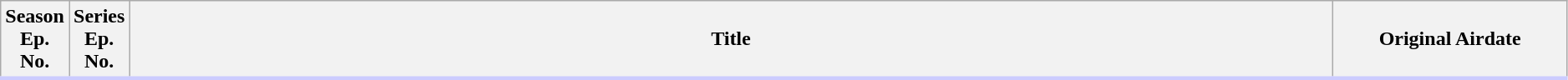<table class="wikitable" width = "99%">
<tr style="border-bottom:3px solid #CCF">
<th width="3%">Season<br>Ep. No.</th>
<th width="3%">Series<br>Ep. No.</th>
<th>Title</th>
<th width="15%">Original Airdate<br>











</th>
</tr>
</table>
